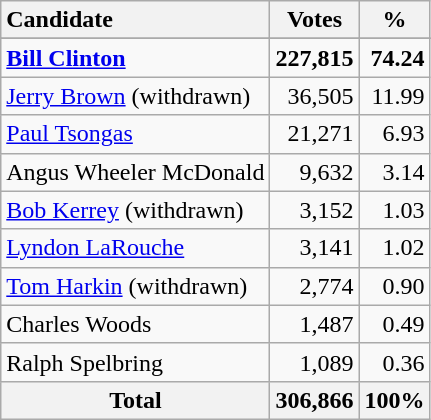<table class="wikitable sortable plainrowheaders" style="text-align:right;">
<tr>
<th style="text-align:left;">Candidate</th>
<th>Votes</th>
<th>%</th>
</tr>
<tr>
</tr>
<tr>
<td style="text-align:left;"><strong><a href='#'>Bill Clinton</a></strong></td>
<td><strong>227,815</strong></td>
<td><strong>74.24</strong></td>
</tr>
<tr>
<td style="text-align:left;"><a href='#'>Jerry Brown</a> (withdrawn)</td>
<td>36,505</td>
<td>11.99</td>
</tr>
<tr>
<td style="text-align:left;"><a href='#'>Paul Tsongas</a></td>
<td>21,271</td>
<td>6.93</td>
</tr>
<tr>
<td style="text-align:left;">Angus Wheeler McDonald</td>
<td>9,632</td>
<td>3.14</td>
</tr>
<tr>
<td style="text-align:left;"><a href='#'>Bob Kerrey</a> (withdrawn)</td>
<td>3,152</td>
<td>1.03</td>
</tr>
<tr>
<td style="text-align:left;"><a href='#'>Lyndon LaRouche</a></td>
<td>3,141</td>
<td>1.02</td>
</tr>
<tr>
<td style="text-align:left;"><a href='#'>Tom Harkin</a> (withdrawn)</td>
<td>2,774</td>
<td>0.90</td>
</tr>
<tr>
<td style="text-align:left;">Charles Woods</td>
<td>1,487</td>
<td>0.49</td>
</tr>
<tr>
<td style="text-align:left;">Ralph Spelbring</td>
<td>1,089</td>
<td>0.36</td>
</tr>
<tr class="sortbottom">
<th>Total</th>
<th>306,866</th>
<th>100%</th>
</tr>
</table>
